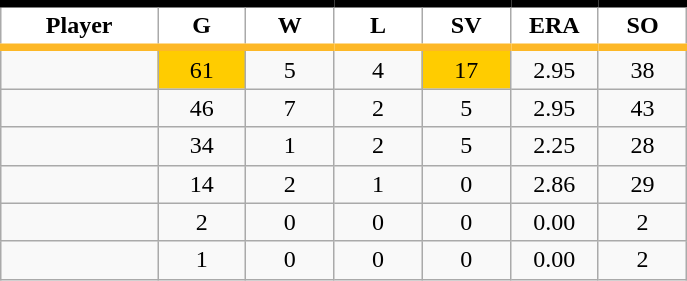<table class="wikitable sortable">
<tr>
<th style="background:#FFFFFF; border-top:#000000 5px solid; border-bottom:#FDB827 5px solid;" width="16%">Player</th>
<th style="background:#FFFFFF; border-top:#000000 5px solid; border-bottom:#FDB827 5px solid;" width="9%">G</th>
<th style="background:#FFFFFF; border-top:#000000 5px solid; border-bottom:#FDB827 5px solid;" width="9%">W</th>
<th style="background:#FFFFFF; border-top:#000000 5px solid; border-bottom:#FDB827 5px solid;" width="9%">L</th>
<th style="background:#FFFFFF; border-top:#000000 5px solid; border-bottom:#FDB827 5px solid;" width="9%">SV</th>
<th style="background:#FFFFFF; border-top:#000000 5px solid; border-bottom:#FDB827 5px solid;" width="9%">ERA</th>
<th style="background:#FFFFFF; border-top:#000000 5px solid; border-bottom:#FDB827 5px solid;" width="9%">SO</th>
</tr>
<tr align="center">
<td></td>
<td bgcolor="#FFCC00">61</td>
<td>5</td>
<td>4</td>
<td bgcolor="#FFCC00">17</td>
<td>2.95</td>
<td>38</td>
</tr>
<tr align="center">
<td></td>
<td>46</td>
<td>7</td>
<td>2</td>
<td>5</td>
<td>2.95</td>
<td>43</td>
</tr>
<tr align="center">
<td></td>
<td>34</td>
<td>1</td>
<td>2</td>
<td>5</td>
<td>2.25</td>
<td>28</td>
</tr>
<tr align="center">
<td></td>
<td>14</td>
<td>2</td>
<td>1</td>
<td>0</td>
<td>2.86</td>
<td>29</td>
</tr>
<tr align="center">
<td></td>
<td>2</td>
<td>0</td>
<td>0</td>
<td>0</td>
<td>0.00</td>
<td>2</td>
</tr>
<tr align="center">
<td></td>
<td>1</td>
<td>0</td>
<td>0</td>
<td>0</td>
<td>0.00</td>
<td>2</td>
</tr>
</table>
